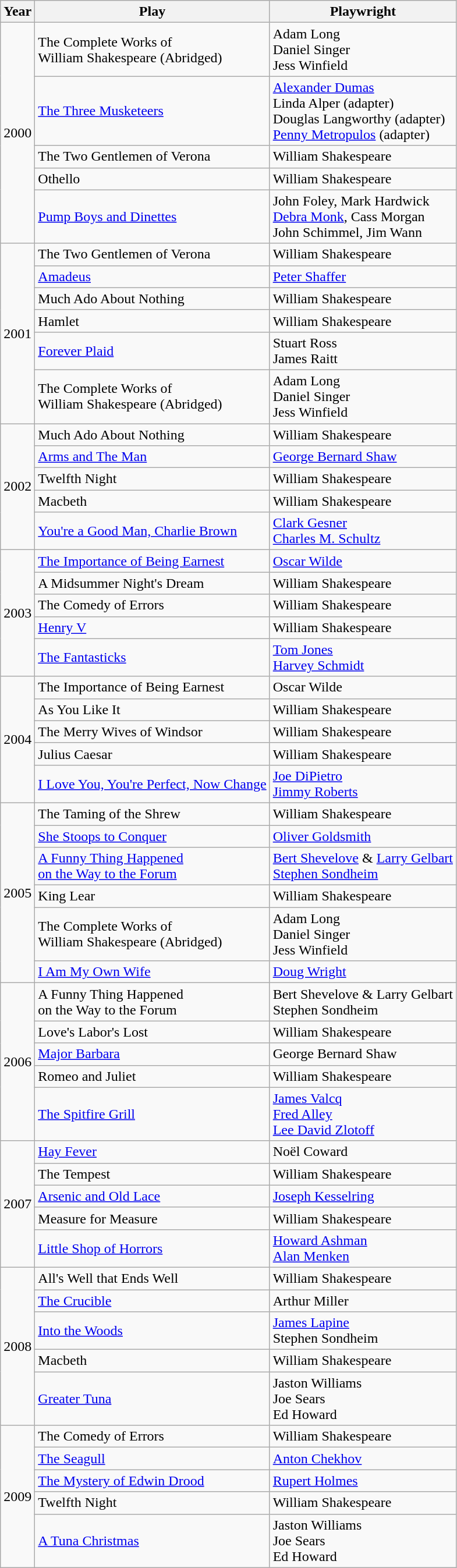<table class="wikitable mw-collapsible">
<tr>
<th>Year</th>
<th>Play</th>
<th>Playwright</th>
</tr>
<tr>
<td rowspan="5">2000</td>
<td>The Complete Works of<br>William Shakespeare (Abridged)</td>
<td>Adam Long<br>Daniel Singer<br>Jess Winfield</td>
</tr>
<tr>
<td><a href='#'>The Three Musketeers</a></td>
<td><a href='#'>Alexander Dumas</a><br>Linda Alper (adapter)<br>Douglas Langworthy (adapter)<br><a href='#'>Penny Metropulos</a> (adapter)</td>
</tr>
<tr>
<td>The Two Gentlemen of Verona</td>
<td>William Shakespeare</td>
</tr>
<tr>
<td>Othello</td>
<td>William Shakespeare</td>
</tr>
<tr>
<td><a href='#'>Pump Boys and Dinettes</a></td>
<td>John Foley, Mark Hardwick<br><a href='#'>Debra Monk</a>, Cass Morgan<br>John Schimmel, Jim Wann</td>
</tr>
<tr>
<td rowspan="6">2001</td>
<td>The Two Gentlemen of Verona</td>
<td>William Shakespeare</td>
</tr>
<tr>
<td><a href='#'>Amadeus</a></td>
<td><a href='#'>Peter Shaffer</a></td>
</tr>
<tr>
<td>Much Ado About Nothing</td>
<td>William Shakespeare</td>
</tr>
<tr>
<td>Hamlet</td>
<td>William Shakespeare</td>
</tr>
<tr>
<td><a href='#'>Forever Plaid</a></td>
<td>Stuart Ross<br>James Raitt</td>
</tr>
<tr>
<td>The Complete Works of<br>William Shakespeare (Abridged)</td>
<td>Adam Long<br>Daniel Singer<br>Jess Winfield</td>
</tr>
<tr>
<td rowspan="5">2002</td>
<td>Much Ado About Nothing</td>
<td>William Shakespeare</td>
</tr>
<tr>
<td><a href='#'>Arms and The Man</a></td>
<td><a href='#'>George Bernard Shaw</a></td>
</tr>
<tr>
<td>Twelfth Night</td>
<td>William Shakespeare</td>
</tr>
<tr>
<td>Macbeth</td>
<td>William Shakespeare</td>
</tr>
<tr>
<td><a href='#'>You're a Good Man, Charlie Brown</a></td>
<td><a href='#'>Clark Gesner</a><br><a href='#'>Charles M. Schultz</a></td>
</tr>
<tr>
<td rowspan="5">2003</td>
<td><a href='#'>The Importance of Being Earnest</a></td>
<td><a href='#'>Oscar Wilde</a></td>
</tr>
<tr>
<td>A Midsummer Night's Dream</td>
<td>William Shakespeare</td>
</tr>
<tr>
<td>The Comedy of Errors</td>
<td>William Shakespeare</td>
</tr>
<tr>
<td><a href='#'>Henry V</a></td>
<td>William Shakespeare</td>
</tr>
<tr>
<td><a href='#'>The Fantasticks</a></td>
<td><a href='#'>Tom Jones</a><br><a href='#'>Harvey Schmidt</a></td>
</tr>
<tr>
<td rowspan="5">2004</td>
<td>The Importance of Being Earnest</td>
<td>Oscar Wilde</td>
</tr>
<tr>
<td>As You Like It</td>
<td>William Shakespeare</td>
</tr>
<tr>
<td>The Merry Wives of Windsor</td>
<td>William Shakespeare</td>
</tr>
<tr>
<td>Julius Caesar</td>
<td>William Shakespeare</td>
</tr>
<tr>
<td><a href='#'>I Love You, You're Perfect, Now Change</a></td>
<td><a href='#'>Joe DiPietro</a><br><a href='#'>Jimmy Roberts</a></td>
</tr>
<tr>
<td rowspan="6">2005</td>
<td>The Taming of the Shrew</td>
<td>William Shakespeare</td>
</tr>
<tr>
<td><a href='#'>She Stoops to Conquer</a></td>
<td><a href='#'>Oliver Goldsmith</a></td>
</tr>
<tr>
<td><a href='#'>A Funny Thing Happened</a><br><a href='#'>on the Way to the Forum</a></td>
<td><a href='#'>Bert Shevelove</a> & <a href='#'>Larry Gelbart</a><br><a href='#'>Stephen Sondheim</a></td>
</tr>
<tr>
<td>King Lear</td>
<td>William Shakespeare</td>
</tr>
<tr>
<td>The Complete Works of<br>William Shakespeare (Abridged)</td>
<td>Adam Long<br>Daniel Singer<br>Jess Winfield</td>
</tr>
<tr>
<td><a href='#'>I Am My Own Wife</a></td>
<td><a href='#'>Doug Wright</a></td>
</tr>
<tr>
<td rowspan="5">2006</td>
<td>A Funny Thing Happened<br>on the Way to the Forum</td>
<td>Bert Shevelove & Larry Gelbart<br>Stephen Sondheim</td>
</tr>
<tr>
<td>Love's Labor's Lost</td>
<td>William Shakespeare</td>
</tr>
<tr>
<td><a href='#'>Major Barbara</a></td>
<td>George Bernard Shaw</td>
</tr>
<tr>
<td>Romeo and Juliet</td>
<td>William Shakespeare</td>
</tr>
<tr>
<td><a href='#'>The Spitfire Grill</a></td>
<td><a href='#'>James Valcq</a><br><a href='#'>Fred Alley</a><br><a href='#'>Lee David Zlotoff</a></td>
</tr>
<tr>
<td rowspan="5">2007</td>
<td><a href='#'>Hay Fever</a></td>
<td>Noël Coward</td>
</tr>
<tr>
<td>The Tempest</td>
<td>William Shakespeare</td>
</tr>
<tr>
<td><a href='#'>Arsenic and Old Lace</a></td>
<td><a href='#'>Joseph Kesselring</a></td>
</tr>
<tr>
<td>Measure for Measure</td>
<td>William Shakespeare</td>
</tr>
<tr>
<td><a href='#'>Little Shop of Horrors</a></td>
<td><a href='#'>Howard Ashman</a><br><a href='#'>Alan Menken</a></td>
</tr>
<tr>
<td rowspan="5">2008</td>
<td>All's Well that Ends Well</td>
<td>William Shakespeare</td>
</tr>
<tr>
<td><a href='#'>The Crucible</a></td>
<td>Arthur Miller</td>
</tr>
<tr>
<td><a href='#'>Into the Woods</a></td>
<td><a href='#'>James Lapine</a><br>Stephen Sondheim</td>
</tr>
<tr>
<td>Macbeth</td>
<td>William Shakespeare</td>
</tr>
<tr>
<td><a href='#'>Greater Tuna</a></td>
<td>Jaston Williams<br>Joe Sears<br>Ed Howard</td>
</tr>
<tr>
<td rowspan="5">2009</td>
<td>The Comedy of Errors</td>
<td>William Shakespeare</td>
</tr>
<tr>
<td><a href='#'>The Seagull</a></td>
<td><a href='#'>Anton Chekhov</a></td>
</tr>
<tr>
<td><a href='#'>The Mystery of Edwin Drood</a></td>
<td><a href='#'>Rupert Holmes</a></td>
</tr>
<tr>
<td>Twelfth Night</td>
<td>William Shakespeare</td>
</tr>
<tr>
<td><a href='#'>A Tuna Christmas</a></td>
<td>Jaston Williams<br>Joe Sears<br>Ed Howard</td>
</tr>
</table>
